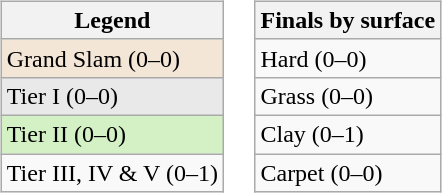<table>
<tr valign="top">
<td><br><table class="wikitable sortable">
<tr>
<th>Legend</th>
</tr>
<tr>
<td style="background:#f3e6d7;">Grand Slam (0–0)</td>
</tr>
<tr>
<td style="background:#e9e9e9;">Tier I (0–0)</td>
</tr>
<tr>
<td style="background:#d4f1c5;">Tier II (0–0)</td>
</tr>
<tr>
<td>Tier III, IV & V (0–1)</td>
</tr>
</table>
</td>
<td><br><table class="wikitable">
<tr>
<th>Finals by surface</th>
</tr>
<tr>
<td>Hard (0–0)</td>
</tr>
<tr>
<td>Grass (0–0)</td>
</tr>
<tr>
<td>Clay (0–1)</td>
</tr>
<tr>
<td>Carpet (0–0)</td>
</tr>
</table>
</td>
</tr>
</table>
